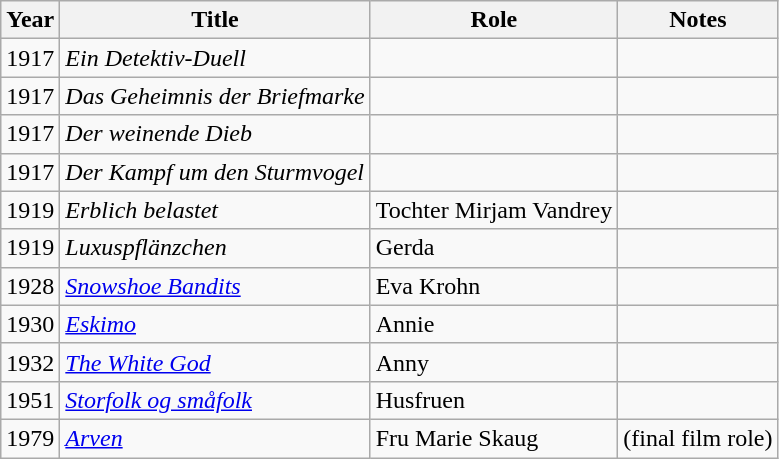<table class="wikitable">
<tr>
<th>Year</th>
<th>Title</th>
<th>Role</th>
<th>Notes</th>
</tr>
<tr>
<td>1917</td>
<td><em>Ein Detektiv-Duell</em></td>
<td></td>
<td></td>
</tr>
<tr>
<td>1917</td>
<td><em>Das Geheimnis der Briefmarke</em></td>
<td></td>
<td></td>
</tr>
<tr>
<td>1917</td>
<td><em>Der weinende Dieb</em></td>
<td></td>
<td></td>
</tr>
<tr>
<td>1917</td>
<td><em>Der Kampf um den Sturmvogel</em></td>
<td></td>
<td></td>
</tr>
<tr>
<td>1919</td>
<td><em>Erblich belastet</em></td>
<td>Tochter Mirjam Vandrey</td>
<td></td>
</tr>
<tr>
<td>1919</td>
<td><em>Luxuspflänzchen</em></td>
<td>Gerda</td>
<td></td>
</tr>
<tr>
<td>1928</td>
<td><em><a href='#'>Snowshoe Bandits</a></em></td>
<td>Eva Krohn</td>
<td></td>
</tr>
<tr>
<td>1930</td>
<td><em><a href='#'>Eskimo</a></em></td>
<td>Annie</td>
<td></td>
</tr>
<tr>
<td>1932</td>
<td><em><a href='#'>The White God</a></em></td>
<td>Anny</td>
<td></td>
</tr>
<tr>
<td>1951</td>
<td><em><a href='#'>Storfolk og småfolk</a></em></td>
<td>Husfruen</td>
<td></td>
</tr>
<tr>
<td>1979</td>
<td><em><a href='#'>Arven</a></em></td>
<td>Fru Marie Skaug</td>
<td>(final film role)</td>
</tr>
</table>
